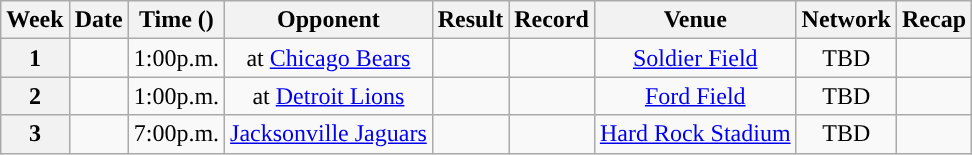<table class="wikitable" style="text-align:center">
<tr>
<th>Week</th>
<th>Date</th>
<th>Time (<a href='#'></a>)</th>
<th>Opponent</th>
<th>Result</th>
<th>Record</th>
<th>Venue</th>
<th>Network</th>
<th>Recap</th>
</tr>
<tr>
<th>1</th>
<td></td>
<td>1:00p.m.</td>
<td>at <a href='#'>Chicago Bears</a></td>
<td></td>
<td></td>
<td><a href='#'>Soldier Field</a></td>
<td>TBD</td>
<td></td>
</tr>
<tr>
<th>2</th>
<td></td>
<td>1:00p.m.</td>
<td>at <a href='#'>Detroit Lions</a></td>
<td></td>
<td></td>
<td><a href='#'>Ford Field</a></td>
<td>TBD</td>
<td></td>
</tr>
<tr>
<th>3</th>
<td></td>
<td>7:00p.m.</td>
<td><a href='#'>Jacksonville Jaguars</a></td>
<td></td>
<td></td>
<td><a href='#'>Hard Rock Stadium</a></td>
<td>TBD</td>
<td></td>
</tr>
</table>
